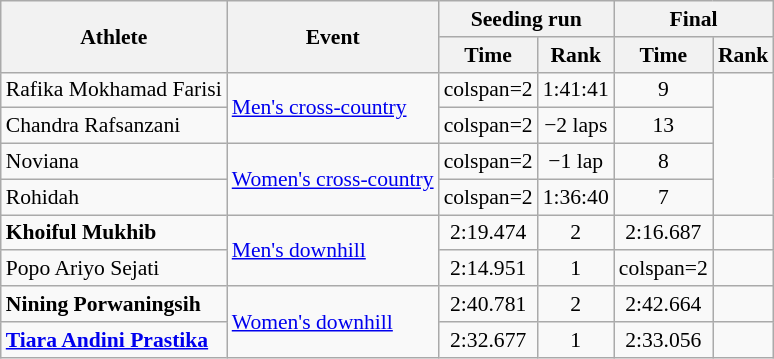<table class=wikitable style=font-size:90%;text-align:center>
<tr>
<th rowspan="2">Athlete</th>
<th rowspan="2">Event</th>
<th colspan=2>Seeding run</th>
<th colspan=2>Final</th>
</tr>
<tr>
<th>Time</th>
<th>Rank</th>
<th>Time</th>
<th>Rank</th>
</tr>
<tr>
<td align=left>Rafika Mokhamad Farisi</td>
<td align=left rowspan=2><a href='#'>Men's cross-country</a></td>
<td>colspan=2 </td>
<td>1:41:41</td>
<td>9</td>
</tr>
<tr>
<td align=left>Chandra Rafsanzani</td>
<td>colspan=2 </td>
<td>−2 laps</td>
<td>13</td>
</tr>
<tr>
<td align=left>Noviana</td>
<td align=left rowspan=2><a href='#'>Women's cross-country</a></td>
<td>colspan=2 </td>
<td>−1 lap</td>
<td>8</td>
</tr>
<tr>
<td align=left>Rohidah</td>
<td>colspan=2 </td>
<td>1:36:40</td>
<td>7</td>
</tr>
<tr>
<td align=left><strong>Khoiful Mukhib</strong></td>
<td align=left rowspan=2><a href='#'>Men's downhill</a></td>
<td>2:19.474</td>
<td>2</td>
<td>2:16.687</td>
<td></td>
</tr>
<tr>
<td align=left>Popo Ariyo Sejati</td>
<td>2:14.951</td>
<td>1</td>
<td>colspan=2 </td>
</tr>
<tr>
<td align=left><strong>Nining Porwaningsih</strong></td>
<td align=left rowspan=2><a href='#'>Women's downhill</a></td>
<td>2:40.781</td>
<td>2</td>
<td>2:42.664</td>
<td></td>
</tr>
<tr>
<td align=left><strong><a href='#'>Tiara Andini Prastika</a></strong></td>
<td>2:32.677</td>
<td>1</td>
<td>2:33.056</td>
<td></td>
</tr>
</table>
